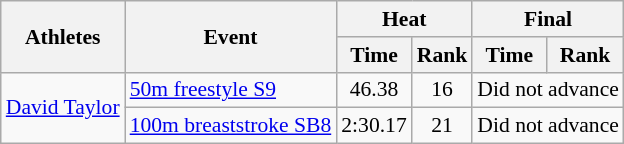<table class=wikitable style="font-size:90%">
<tr>
<th rowspan="2">Athletes</th>
<th rowspan="2">Event</th>
<th colspan="2">Heat</th>
<th colspan="2">Final</th>
</tr>
<tr>
<th>Time</th>
<th>Rank</th>
<th>Time</th>
<th>Rank</th>
</tr>
<tr align=center>
<td align=left rowspan=2><a href='#'>David Taylor</a></td>
<td align=left><a href='#'>50m freestyle S9</a></td>
<td>46.38</td>
<td>16</td>
<td colspan=2>Did not advance</td>
</tr>
<tr align=center>
<td align=left><a href='#'>100m breaststroke SB8</a></td>
<td>2:30.17</td>
<td>21</td>
<td colspan=2>Did not advance</td>
</tr>
</table>
